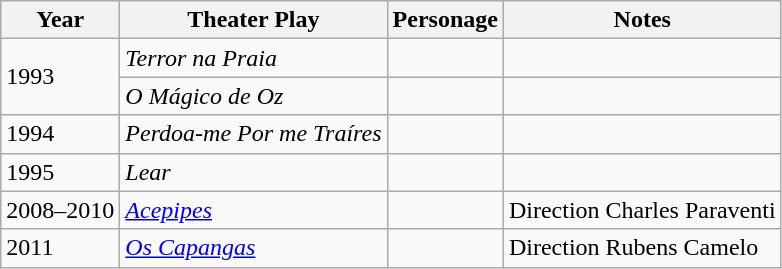<table class="wikitable">
<tr>
<th>Year</th>
<th>Theater Play</th>
<th>Personage</th>
<th>Notes</th>
</tr>
<tr>
<td rowspan=2>1993</td>
<td><em>Terror na Praia</em></td>
<td></td>
<td></td>
</tr>
<tr>
<td><em>O Mágico de Oz</em></td>
<td></td>
<td></td>
</tr>
<tr>
<td>1994</td>
<td><em>Perdoa-me Por me Traíres</em></td>
<td></td>
<td></td>
</tr>
<tr>
<td>1995</td>
<td><em>Lear</em></td>
<td></td>
<td></td>
</tr>
<tr>
<td>2008–2010</td>
<td><em><a href='#'>Acepipes</a></em></td>
<td></td>
<td>Direction Charles Paraventi</td>
</tr>
<tr>
<td>2011</td>
<td><em><a href='#'>Os Capangas</a></em></td>
<td></td>
<td>Direction Rubens Camelo</td>
</tr>
</table>
